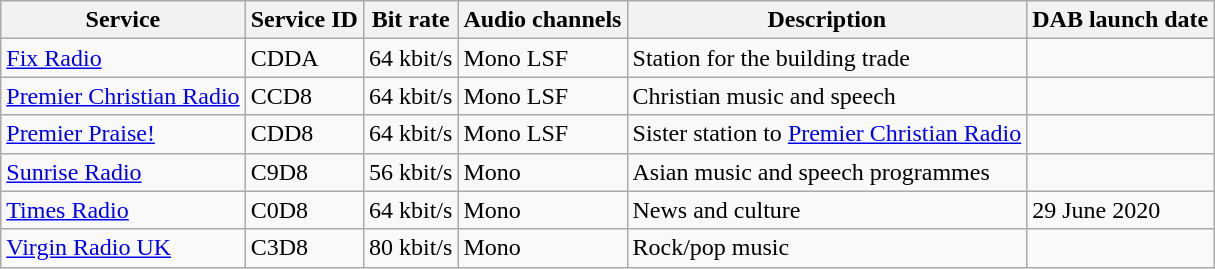<table class="wikitable sortable">
<tr>
<th>Service</th>
<th>Service ID</th>
<th>Bit rate</th>
<th>Audio channels</th>
<th>Description</th>
<th>DAB launch date</th>
</tr>
<tr>
<td><a href='#'>Fix Radio</a></td>
<td>CDDA</td>
<td>64 kbit/s</td>
<td>Mono LSF</td>
<td>Station for the building trade</td>
<td></td>
</tr>
<tr>
<td><a href='#'>Premier Christian Radio</a></td>
<td>CCD8</td>
<td>64 kbit/s</td>
<td>Mono LSF</td>
<td>Christian music and speech</td>
<td></td>
</tr>
<tr>
<td><a href='#'>Premier Praise!</a></td>
<td>CDD8</td>
<td>64 kbit/s</td>
<td>Mono LSF</td>
<td>Sister station to <a href='#'>Premier Christian Radio</a></td>
<td></td>
</tr>
<tr>
<td><a href='#'>Sunrise Radio</a></td>
<td>C9D8</td>
<td>56 kbit/s</td>
<td>Mono</td>
<td>Asian music and speech programmes</td>
<td></td>
</tr>
<tr>
<td><a href='#'>Times Radio</a></td>
<td>C0D8</td>
<td>64 kbit/s</td>
<td>Mono</td>
<td>News and culture</td>
<td>29 June 2020</td>
</tr>
<tr>
<td><a href='#'>Virgin Radio UK</a></td>
<td>C3D8</td>
<td>80 kbit/s</td>
<td>Mono</td>
<td>Rock/pop music</td>
<td></td>
</tr>
</table>
